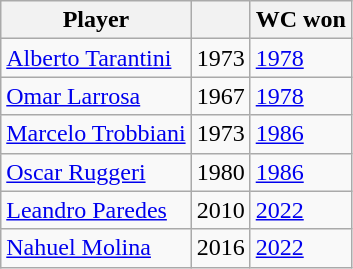<table class= wikitable>
<tr>
<th>Player</th>
<th></th>
<th>WC won</th>
</tr>
<tr>
<td><a href='#'>Alberto Tarantini</a></td>
<td>1973</td>
<td><a href='#'>1978</a></td>
</tr>
<tr>
<td><a href='#'>Omar Larrosa</a></td>
<td>1967</td>
<td><a href='#'>1978</a></td>
</tr>
<tr>
<td><a href='#'>Marcelo Trobbiani</a></td>
<td>1973</td>
<td><a href='#'>1986</a></td>
</tr>
<tr>
<td><a href='#'>Oscar Ruggeri</a></td>
<td>1980</td>
<td><a href='#'>1986</a></td>
</tr>
<tr>
<td><a href='#'>Leandro Paredes</a></td>
<td>2010</td>
<td><a href='#'>2022</a></td>
</tr>
<tr>
<td><a href='#'>Nahuel Molina</a></td>
<td>2016</td>
<td><a href='#'>2022</a></td>
</tr>
</table>
